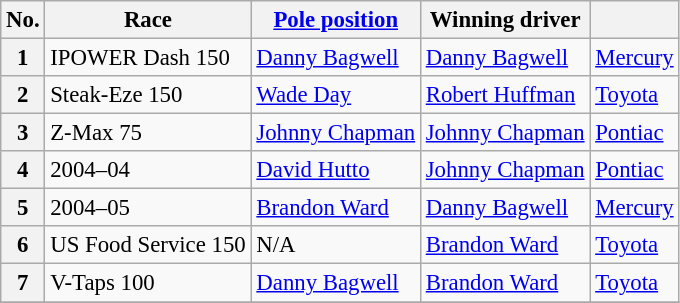<table class="wikitable sortable" style="font-size:95%">
<tr>
<th>No.</th>
<th>Race</th>
<th><a href='#'>Pole position</a></th>
<th>Winning driver</th>
<th></th>
</tr>
<tr>
<th>1</th>
<td>IPOWER Dash 150</td>
<td><a href='#'>Danny Bagwell</a></td>
<td><a href='#'>Danny Bagwell</a></td>
<td><a href='#'>Mercury</a></td>
</tr>
<tr>
<th>2</th>
<td>Steak-Eze 150</td>
<td><a href='#'>Wade Day</a></td>
<td><a href='#'>Robert Huffman</a></td>
<td><a href='#'>Toyota</a></td>
</tr>
<tr>
<th>3</th>
<td>Z-Max 75</td>
<td><a href='#'>Johnny Chapman</a></td>
<td><a href='#'>Johnny Chapman</a></td>
<td><a href='#'>Pontiac</a></td>
</tr>
<tr>
<th>4</th>
<td>2004–04</td>
<td><a href='#'>David Hutto</a></td>
<td><a href='#'>Johnny Chapman</a></td>
<td><a href='#'>Pontiac</a></td>
</tr>
<tr>
<th>5</th>
<td>2004–05</td>
<td><a href='#'>Brandon Ward</a></td>
<td><a href='#'>Danny Bagwell</a></td>
<td><a href='#'>Mercury</a></td>
</tr>
<tr>
<th>6</th>
<td>US Food Service 150</td>
<td>N/A</td>
<td><a href='#'>Brandon Ward</a></td>
<td><a href='#'>Toyota</a></td>
</tr>
<tr>
<th>7</th>
<td>V-Taps 100</td>
<td><a href='#'>Danny Bagwell</a></td>
<td><a href='#'>Brandon Ward</a></td>
<td><a href='#'>Toyota</a></td>
</tr>
<tr>
</tr>
</table>
